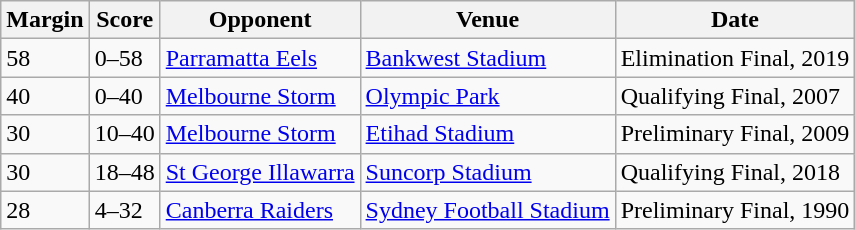<table class="wikitable">
<tr>
<th>Margin</th>
<th>Score</th>
<th>Opponent</th>
<th>Venue</th>
<th>Date</th>
</tr>
<tr>
<td>58</td>
<td>0–58</td>
<td><a href='#'>Parramatta Eels</a></td>
<td><a href='#'>Bankwest Stadium</a></td>
<td>Elimination Final, 2019</td>
</tr>
<tr>
<td>40</td>
<td>0–40</td>
<td><a href='#'>Melbourne Storm</a></td>
<td><a href='#'>Olympic Park</a></td>
<td>Qualifying Final, 2007</td>
</tr>
<tr>
<td>30</td>
<td>10–40</td>
<td><a href='#'>Melbourne Storm</a></td>
<td><a href='#'>Etihad Stadium</a></td>
<td>Preliminary Final, 2009</td>
</tr>
<tr>
<td>30</td>
<td>18–48</td>
<td><a href='#'>St George Illawarra</a></td>
<td><a href='#'>Suncorp Stadium</a></td>
<td>Qualifying Final, 2018</td>
</tr>
<tr>
<td>28</td>
<td>4–32</td>
<td><a href='#'>Canberra Raiders</a></td>
<td><a href='#'>Sydney Football Stadium</a></td>
<td>Preliminary Final, 1990</td>
</tr>
</table>
